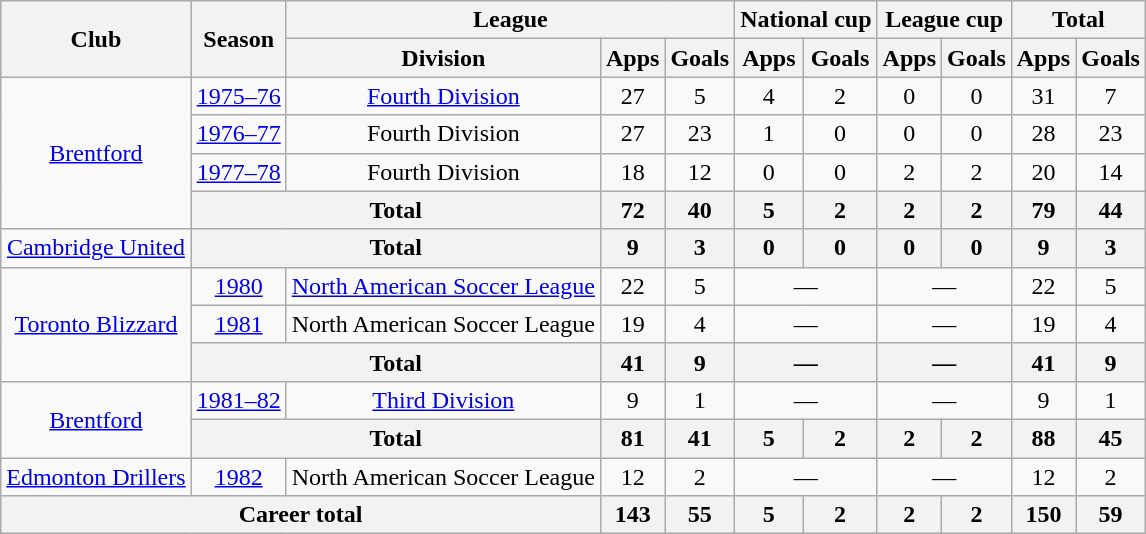<table class="wikitable" style="text-align: center;">
<tr>
<th rowspan="2">Club</th>
<th rowspan="2">Season</th>
<th colspan="3">League</th>
<th colspan="2">National cup</th>
<th colspan="2">League cup</th>
<th colspan="2">Total</th>
</tr>
<tr>
<th>Division</th>
<th>Apps</th>
<th>Goals</th>
<th>Apps</th>
<th>Goals</th>
<th>Apps</th>
<th>Goals</th>
<th>Apps</th>
<th>Goals</th>
</tr>
<tr>
<td rowspan="4"><a href='#'>Brentford</a></td>
<td><a href='#'>1975–76</a></td>
<td><a href='#'>Fourth Division</a></td>
<td>27</td>
<td>5</td>
<td>4</td>
<td>2</td>
<td>0</td>
<td>0</td>
<td>31</td>
<td>7</td>
</tr>
<tr>
<td><a href='#'>1976–77</a></td>
<td>Fourth Division</td>
<td>27</td>
<td>23</td>
<td>1</td>
<td>0</td>
<td>0</td>
<td>0</td>
<td>28</td>
<td>23</td>
</tr>
<tr>
<td><a href='#'>1977–78</a></td>
<td>Fourth Division</td>
<td>18</td>
<td>12</td>
<td>0</td>
<td>0</td>
<td>2</td>
<td>2</td>
<td>20</td>
<td>14</td>
</tr>
<tr>
<th colspan="2">Total</th>
<th>72</th>
<th>40</th>
<th>5</th>
<th>2</th>
<th>2</th>
<th>2</th>
<th>79</th>
<th>44</th>
</tr>
<tr>
<td><a href='#'>Cambridge United</a></td>
<th colspan="2">Total</th>
<th>9</th>
<th>3</th>
<th>0</th>
<th>0</th>
<th>0</th>
<th>0</th>
<th>9</th>
<th>3</th>
</tr>
<tr>
<td rowspan="3"><a href='#'>Toronto Blizzard</a></td>
<td><a href='#'>1980</a></td>
<td><a href='#'>North American Soccer League</a></td>
<td>22</td>
<td>5</td>
<td colspan="2">—</td>
<td colspan="2">—</td>
<td>22</td>
<td>5</td>
</tr>
<tr>
<td><a href='#'>1981</a></td>
<td>North American Soccer League</td>
<td>19</td>
<td>4</td>
<td colspan="2">—</td>
<td colspan="2">—</td>
<td>19</td>
<td>4</td>
</tr>
<tr>
<th colspan="2">Total</th>
<th>41</th>
<th>9</th>
<th colspan="2">—</th>
<th colspan="2">—</th>
<th>41</th>
<th>9</th>
</tr>
<tr>
<td rowspan="2"><a href='#'>Brentford</a></td>
<td><a href='#'>1981–82</a></td>
<td><a href='#'>Third Division</a></td>
<td>9</td>
<td>1</td>
<td colspan="2">—</td>
<td colspan="2">—</td>
<td>9</td>
<td>1</td>
</tr>
<tr>
<th colspan="2">Total</th>
<th>81</th>
<th>41</th>
<th>5</th>
<th>2</th>
<th>2</th>
<th>2</th>
<th>88</th>
<th>45</th>
</tr>
<tr>
<td><a href='#'>Edmonton Drillers</a></td>
<td><a href='#'>1982</a></td>
<td>North American Soccer League</td>
<td>12</td>
<td>2</td>
<td colspan="2">—</td>
<td colspan="2">—</td>
<td>12</td>
<td>2</td>
</tr>
<tr>
<th colspan="3">Career total</th>
<th>143</th>
<th>55</th>
<th>5</th>
<th>2</th>
<th>2</th>
<th>2</th>
<th>150</th>
<th>59</th>
</tr>
</table>
